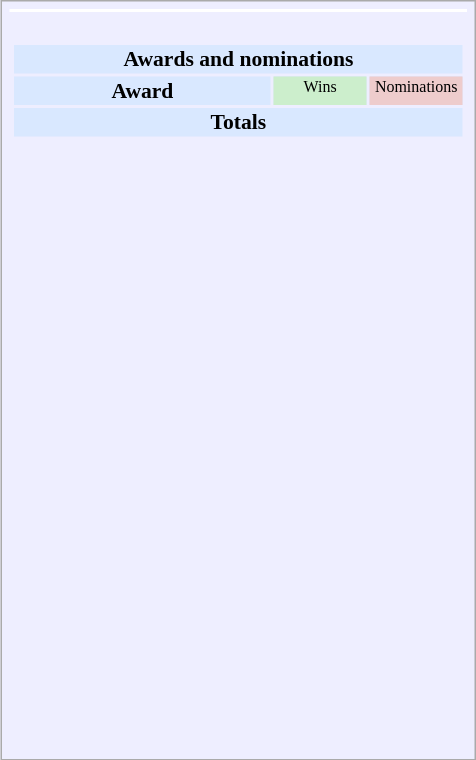<table class="infobox" style="width:22em; text-align:left; font-size:90%; vertical-align:middle; background:#eef;">
<tr style="background:white;">
<td colspan="2" style="text-align:center;"></td>
</tr>
<tr>
<td colspan="3" style="text-align:center;"><br><table class="collapsible collapsed" style="width:100%;">
<tr>
<th colspan="3" style="background:#d9e8ff; text-align:center;">Awards and nominations</th>
</tr>
<tr style="background:#d9e8ff; text-align:center;">
<th style="vertical-align: middle;">Award</th>
<td style="background:#cec; font-size:8pt; width:60px;">Wins</td>
<td style="background:#ecc; font-size:8pt; width:60px;">Nominations</td>
</tr>
<tr style="background:#d9e8ff;">
<td colspan="3" style="text-align:center;"><strong>Totals</strong></td>
</tr>
<tr>
<td align=center><br></td>
<td></td>
<td></td>
</tr>
<tr>
<td align=center><br></td>
<td></td>
<td></td>
</tr>
<tr>
<td align=center><br></td>
<td></td>
<td></td>
</tr>
<tr>
<td align=center><br></td>
<td></td>
<td></td>
</tr>
<tr>
<td align=center><br></td>
<td></td>
<td></td>
</tr>
<tr>
<td align=center><br></td>
<td></td>
<td></td>
</tr>
<tr>
<td align=center><br></td>
<td></td>
<td></td>
</tr>
<tr>
<td align=center><br></td>
<td></td>
<td></td>
</tr>
<tr>
<td align=center><br></td>
<td></td>
<td></td>
</tr>
<tr>
<td align=center><br></td>
<td></td>
<td></td>
</tr>
<tr>
<td align=center><br></td>
<td></td>
<td></td>
</tr>
<tr>
<td align=center><br></td>
<td></td>
<td></td>
</tr>
<tr>
<td align=center><br></td>
<td></td>
<td></td>
</tr>
<tr>
<td align=center><br></td>
<td></td>
<td></td>
</tr>
<tr>
<td align=center><br></td>
<td></td>
<td></td>
</tr>
<tr>
<td align=center><br></td>
<td></td>
<td></td>
</tr>
<tr>
<td align=center><br></td>
<td></td>
<td></td>
</tr>
<tr>
<td align=center><br></td>
<td></td>
<td></td>
</tr>
<tr>
<td align=center><br></td>
<td></td>
<td></td>
</tr>
</table>
</td>
</tr>
<tr style="background-color#d9e8ff">
<td></td>
<td></td>
</tr>
<tr>
<td></td>
<td></td>
</tr>
</table>
